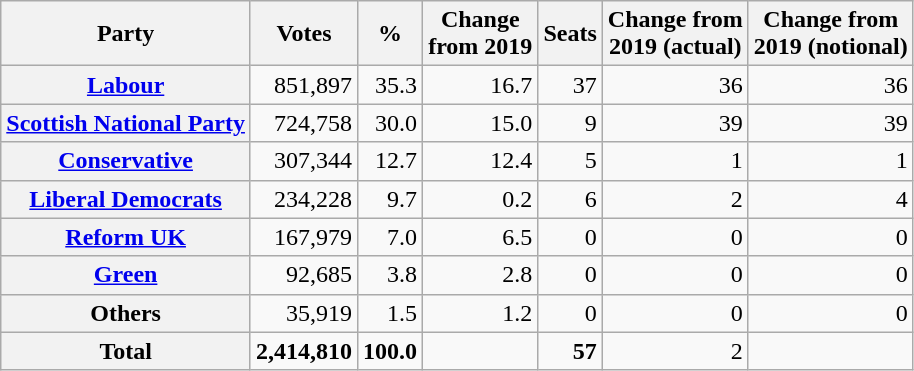<table class="wikitable plainrowheaders" style="text-align:right">
<tr>
<th scope="col">Party</th>
<th scope="col">Votes</th>
<th scope="col">%</th>
<th scope="col">Change<br>from 2019</th>
<th scope="col">Seats</th>
<th>Change from<br>2019 (actual)</th>
<th scope="col">Change from<br>2019 (notional)</th>
</tr>
<tr>
<th scope="row"><a href='#'>Labour</a></th>
<td>851,897</td>
<td>35.3</td>
<td> 16.7</td>
<td>37</td>
<td> 36</td>
<td> 36</td>
</tr>
<tr>
<th scope="row"><a href='#'>Scottish National Party</a></th>
<td>724,758</td>
<td>30.0</td>
<td> 15.0</td>
<td>9</td>
<td> 39</td>
<td> 39</td>
</tr>
<tr>
<th scope="row"><a href='#'>Conservative</a></th>
<td>307,344</td>
<td>12.7</td>
<td> 12.4</td>
<td>5</td>
<td> 1</td>
<td> 1</td>
</tr>
<tr>
<th scope="row"><a href='#'>Liberal Democrats</a></th>
<td>234,228</td>
<td>9.7</td>
<td> 0.2</td>
<td>6</td>
<td> 2</td>
<td> 4</td>
</tr>
<tr>
<th scope="row"><a href='#'>Reform UK</a></th>
<td>167,979</td>
<td>7.0</td>
<td> 6.5</td>
<td>0</td>
<td> 0</td>
<td> 0</td>
</tr>
<tr>
<th scope="row"><a href='#'>Green</a></th>
<td>92,685</td>
<td>3.8</td>
<td> 2.8</td>
<td>0</td>
<td> 0</td>
<td> 0</td>
</tr>
<tr>
<th scope="row">Others</th>
<td>35,919</td>
<td>1.5</td>
<td> 1.2</td>
<td>0</td>
<td> 0</td>
<td> 0</td>
</tr>
<tr>
<th scope="row"><strong>Total</strong></th>
<td><strong>2,414,810</strong></td>
<td><strong>100.0</strong></td>
<td></td>
<td><strong>57</strong></td>
<td> 2</td>
<td></td>
</tr>
</table>
